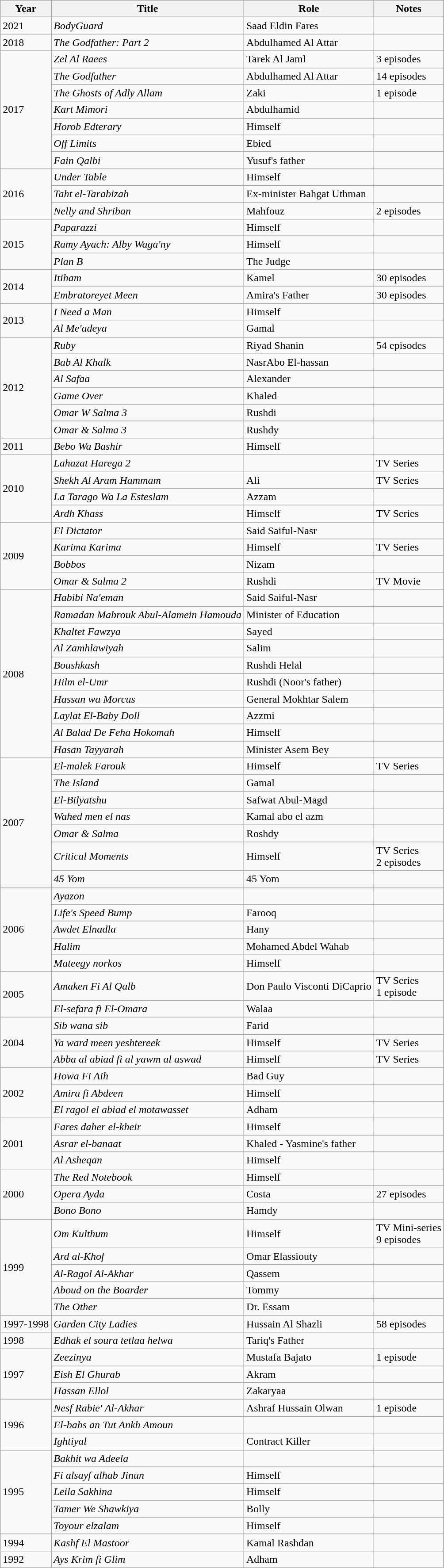<table class="wikitable sortable">
<tr>
<th>Year</th>
<th>Title</th>
<th>Role</th>
<th>Notes</th>
</tr>
<tr>
<td>2021</td>
<td><em>BodyGuard</em></td>
<td>Saad Eldin Fares</td>
<td></td>
</tr>
<tr>
<td>2018</td>
<td><em>The Godfather: Part 2</em></td>
<td>Abdulhamed Al Attar</td>
<td></td>
</tr>
<tr>
<td rowspan="7">2017</td>
<td><em>Zel Al Raees</em></td>
<td>Tarek Al Jaml</td>
<td>3 episodes</td>
</tr>
<tr>
<td><em>The Godfather</em></td>
<td>Abdulhamed Al Attar</td>
<td>14 episodes</td>
</tr>
<tr>
<td><em>The Ghosts of Adly Allam</em></td>
<td>Zaki</td>
<td>1 episode</td>
</tr>
<tr>
<td><em>Kart Mimori</em></td>
<td>Abdulhamid</td>
<td></td>
</tr>
<tr>
<td><em>Horob Edterary</em></td>
<td>Himself</td>
<td></td>
</tr>
<tr>
<td><em>Off Limits</em></td>
<td>Ebied</td>
<td></td>
</tr>
<tr>
<td><em>Fain Qalbi</em></td>
<td>Yusuf's father</td>
<td></td>
</tr>
<tr>
<td rowspan="3">2016</td>
<td><em>Under Table</em></td>
<td>Himself</td>
<td></td>
</tr>
<tr>
<td><em>Taht el-Tarabizah</em></td>
<td>Ex-minister Bahgat Uthman</td>
<td></td>
</tr>
<tr>
<td><em>Nelly and Shriban</em></td>
<td>Mahfouz</td>
<td>2 episodes</td>
</tr>
<tr>
<td rowspan="3">2015</td>
<td><em>Paparazzi</em></td>
<td>Himself</td>
<td></td>
</tr>
<tr>
<td><em>Ramy Ayach: Alby Waga'ny</em></td>
<td>Himself</td>
<td></td>
</tr>
<tr>
<td><em>Plan B</em></td>
<td>The Judge</td>
<td></td>
</tr>
<tr>
<td rowspan="2">2014</td>
<td><em>Itiham</em></td>
<td>Kamel</td>
<td>30 episodes</td>
</tr>
<tr>
<td><em>Embratoreyet Meen</em></td>
<td>Amira's Father</td>
<td>30 episodes</td>
</tr>
<tr>
<td rowspan="2">2013</td>
<td><em>I Need a Man</em></td>
<td>Himself</td>
<td></td>
</tr>
<tr>
<td><em>Al Me'adeya</em></td>
<td>Gamal</td>
<td></td>
</tr>
<tr>
<td rowspan="6">2012</td>
<td><em>Ruby</em></td>
<td>Riyad Shanin</td>
<td>54 episodes</td>
</tr>
<tr>
<td><em>Bab Al Khalk</em></td>
<td>NasrAbo El-hassan</td>
<td></td>
</tr>
<tr>
<td><em>Al Safaa</em></td>
<td>Alexander</td>
<td></td>
</tr>
<tr>
<td><em>Game Over</em></td>
<td>Khaled</td>
<td></td>
</tr>
<tr>
<td><em>Omar W Salma 3</em></td>
<td>Rushdi</td>
<td></td>
</tr>
<tr>
<td><em>Omar & Salma 3</em></td>
<td>Rushdy</td>
<td></td>
</tr>
<tr>
<td>2011</td>
<td><em>Bebo Wa Bashir</em></td>
<td>Himself</td>
<td></td>
</tr>
<tr>
<td rowspan="4">2010</td>
<td><em>Lahazat Harega 2</em></td>
<td></td>
<td>TV Series</td>
</tr>
<tr>
<td><em>Shekh Al Aram Hammam</em></td>
<td>Ali</td>
<td>TV Series</td>
</tr>
<tr>
<td><em>La Tarago Wa La Esteslam</em></td>
<td>Azzam</td>
<td></td>
</tr>
<tr>
<td><em>Ardh Khass</em></td>
<td>Himself</td>
<td>TV Series</td>
</tr>
<tr>
<td rowspan="4">2009</td>
<td><em>El Dictator</em></td>
<td>Said Saiful-Nasr</td>
<td></td>
</tr>
<tr>
<td><em>Karima Karima</em></td>
<td>Himself</td>
<td>TV Series</td>
</tr>
<tr>
<td><em>Bobbos</em></td>
<td>Nizam</td>
<td></td>
</tr>
<tr>
<td><em>Omar & Salma 2</em></td>
<td>Rushdi</td>
<td>TV Movie</td>
</tr>
<tr>
<td rowspan="10">2008</td>
<td><em>Habibi Na'eman</em></td>
<td>Said Saiful-Nasr</td>
<td></td>
</tr>
<tr>
<td><em>Ramadan Mabrouk Abul-Alamein Hamouda</em></td>
<td>Minister of Education</td>
<td></td>
</tr>
<tr>
<td><em>Khaltet Fawzya</em></td>
<td>Sayed</td>
<td></td>
</tr>
<tr>
<td><em>Al Zamhlawiyah</em></td>
<td>Salim</td>
<td></td>
</tr>
<tr>
<td><em>Boushkash</em></td>
<td>Rushdi Helal</td>
<td></td>
</tr>
<tr>
<td><em>Hilm el-Umr</em></td>
<td>Rushdi (Noor's father)</td>
<td></td>
</tr>
<tr>
<td><em>Hassan wa Morcus</em></td>
<td>General Mokhtar Salem</td>
<td></td>
</tr>
<tr>
<td><em>Laylat El-Baby Doll</em></td>
<td>Azzmi</td>
<td></td>
</tr>
<tr>
<td><em>Al Balad De Feha Hokomah</em></td>
<td>Himself</td>
<td></td>
</tr>
<tr>
<td><em>Hasan Tayyarah</em></td>
<td>Minister Asem Bey</td>
<td></td>
</tr>
<tr>
<td rowspan="7">2007</td>
<td><em>El-malek Farouk</em></td>
<td>Himself</td>
<td>TV Series</td>
</tr>
<tr>
<td><em>The Island</em></td>
<td>Gamal</td>
<td></td>
</tr>
<tr>
<td><em>El-Bilyatshu</em></td>
<td>Safwat Abul-Magd</td>
<td></td>
</tr>
<tr>
<td><em>Wahed men el nas</em></td>
<td>Kamal abo el azm</td>
<td></td>
</tr>
<tr>
<td><em>Omar & Salma</em></td>
<td>Roshdy</td>
<td></td>
</tr>
<tr>
<td><em>Critical Moments</em></td>
<td>Himself</td>
<td>TV Series<br>2 episodes</td>
</tr>
<tr>
<td><em>45 Yom</em></td>
<td>45 Yom</td>
<td></td>
</tr>
<tr>
<td rowspan="5">2006</td>
<td><em>Ayazon</em></td>
<td></td>
<td></td>
</tr>
<tr>
<td><em>Life's Speed Bump</em></td>
<td>Farooq</td>
<td></td>
</tr>
<tr>
<td><em>Awdet Elnadla</em></td>
<td>Hany</td>
<td></td>
</tr>
<tr>
<td><em>Halim</em></td>
<td>Mohamed Abdel Wahab</td>
<td></td>
</tr>
<tr>
<td><em>Mateegy norkos</em></td>
<td>Himself</td>
<td></td>
</tr>
<tr>
<td rowspan="2">2005</td>
<td><em>Amaken Fi Al Qalb</em></td>
<td>Don Paulo Visconti DiCaprio</td>
<td>TV Series<br>1 episode</td>
</tr>
<tr>
<td><em>El-sefara fi El-Omara</em></td>
<td>Walaa</td>
<td></td>
</tr>
<tr>
<td rowspan="3">2004</td>
<td><em>Sib wana sib</em></td>
<td>Farid</td>
<td></td>
</tr>
<tr>
<td><em>Ya ward meen yeshtereek</em></td>
<td>Himself</td>
<td>TV Series</td>
</tr>
<tr>
<td><em>Abba al abiad fi al yawm al aswad</em></td>
<td>Himself</td>
<td>TV Series</td>
</tr>
<tr>
<td rowspan="3">2002</td>
<td><em>Howa Fi Aih</em></td>
<td>Bad Guy</td>
<td></td>
</tr>
<tr>
<td><em>Amira fi Abdeen</em></td>
<td>Himself</td>
<td></td>
</tr>
<tr>
<td><em>El ragol el abiad el motawasset</em></td>
<td>Adham</td>
<td></td>
</tr>
<tr>
<td rowspan="3">2001</td>
<td><em>Fares daher el-kheir</em></td>
<td>Himself</td>
<td></td>
</tr>
<tr>
<td><em>Asrar el-banaat</em></td>
<td>Khaled - Yasmine's father</td>
<td></td>
</tr>
<tr>
<td><em>Al Asheqan</em></td>
<td>Himself</td>
<td></td>
</tr>
<tr>
<td rowspan="3">2000</td>
<td><em>The Red Notebook</em></td>
<td>Himself</td>
<td></td>
</tr>
<tr>
<td><em>Opera Ayda</em></td>
<td>Costa</td>
<td>27 episodes</td>
</tr>
<tr>
<td><em>Bono Bono</em></td>
<td>Hamdy</td>
<td></td>
</tr>
<tr>
<td rowspan="5">1999</td>
<td><em>Om Kulthum</em></td>
<td>Himself</td>
<td>TV Mini-series<br>9 episodes</td>
</tr>
<tr>
<td><em>Ard al-Khof</em></td>
<td>Omar Elassiouty</td>
<td></td>
</tr>
<tr>
<td><em>Al-Ragol Al-Akhar</em></td>
<td>Qassem</td>
<td></td>
</tr>
<tr>
<td><em>Aboud on the Boarder</em></td>
<td>Tommy</td>
<td></td>
</tr>
<tr>
<td><em>The Other</em></td>
<td>Dr. Essam</td>
<td></td>
</tr>
<tr>
<td>1997-1998</td>
<td><em>Garden City Ladies</em></td>
<td>Hussain Al Shazli</td>
<td>58 episodes</td>
</tr>
<tr>
<td>1998</td>
<td><em>Edhak el soura tetlaa helwa</em></td>
<td>Tariq's Father</td>
<td></td>
</tr>
<tr>
<td rowspan="3">1997</td>
<td><em>Zeezinya</em></td>
<td>Mustafa Bajato</td>
<td>1 episode</td>
</tr>
<tr>
<td><em>Eish El Ghurab</em></td>
<td>Akram</td>
<td></td>
</tr>
<tr>
<td><em>Hassan Ellol</em></td>
<td>Zakaryaa</td>
<td></td>
</tr>
<tr>
<td rowspan="3">1996</td>
<td><em>Nesf Rabie' Al-Akhar</em></td>
<td>Ashraf Hussain Olwan</td>
<td>1 episode</td>
</tr>
<tr>
<td><em>El-bahs an Tut Ankh Amoun</em></td>
<td></td>
<td></td>
</tr>
<tr>
<td><em>Ightiyal</em></td>
<td>Contract Killer</td>
<td></td>
</tr>
<tr>
<td rowspan="5">1995</td>
<td><em>Bakhit wa Adeela</em></td>
<td></td>
<td></td>
</tr>
<tr>
<td><em>Fi alsayf alhab Jinun</em></td>
<td>Himself</td>
<td></td>
</tr>
<tr>
<td><em>Leila Sakhina</em></td>
<td>Himself</td>
<td></td>
</tr>
<tr>
<td><em>Tamer We Shawkiya</em></td>
<td>Bolly</td>
<td></td>
</tr>
<tr>
<td><em>Toyour elzalam</em></td>
<td>Himself</td>
<td></td>
</tr>
<tr>
<td>1994</td>
<td><em>Kashf El Mastoor</em></td>
<td>Kamal Rashdan</td>
<td></td>
</tr>
<tr>
<td>1992</td>
<td><em>Ays Krim fi Glim</em></td>
<td>Adham</td>
<td></td>
</tr>
</table>
